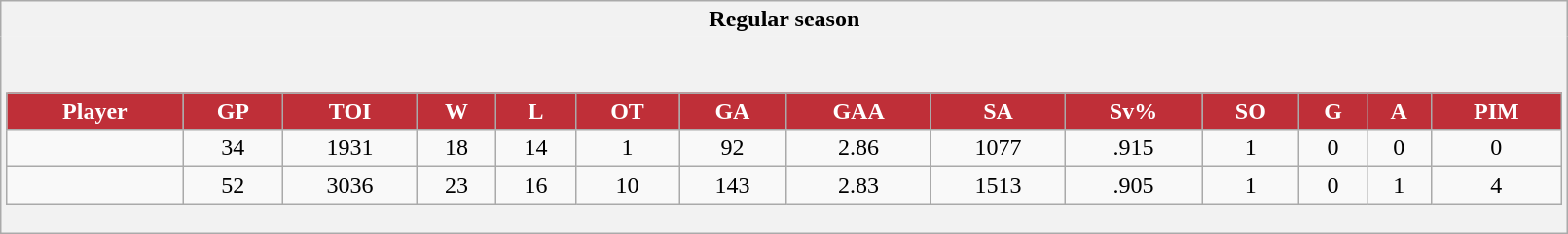<table class="wikitable" style="border: 1px solid #aaa;" width="85%">
<tr>
<th style="border: 0;">Regular season</th>
</tr>
<tr>
<td style="background: #f2f2f2; border: 0; text-align: center;"><br><table class="wikitable sortable" width="100%">
<tr align="center"  bgcolor="#dddddd">
<th style="background: #bf2f38; color: #fff;">Player</th>
<th style="background: #bf2f38; color: #fff;">GP</th>
<th style="background: #bf2f38; color: #fff;">TOI</th>
<th style="background: #bf2f38; color: #fff;">W</th>
<th style="background: #bf2f38; color: #fff;">L</th>
<th style="background: #bf2f38; color: #fff;">OT</th>
<th style="background: #bf2f38; color: #fff;">GA</th>
<th style="background: #bf2f38; color: #fff;">GAA</th>
<th style="background: #bf2f38; color: #fff;">SA</th>
<th style="background: #bf2f38; color: #fff;">Sv%</th>
<th style="background: #bf2f38; color: #fff;">SO</th>
<th style="background: #bf2f38; color: #fff;">G</th>
<th style="background: #bf2f38; color: #fff;">A</th>
<th style="background: #bf2f38; color: #fff;">PIM</th>
</tr>
<tr align=center>
<td></td>
<td>34</td>
<td>1931</td>
<td>18</td>
<td>14</td>
<td>1</td>
<td>92</td>
<td>2.86</td>
<td>1077</td>
<td>.915</td>
<td>1</td>
<td>0</td>
<td>0</td>
<td>0</td>
</tr>
<tr align=center>
<td></td>
<td>52</td>
<td>3036</td>
<td>23</td>
<td>16</td>
<td>10</td>
<td>143</td>
<td>2.83</td>
<td>1513</td>
<td>.905</td>
<td>1</td>
<td>0</td>
<td>1</td>
<td>4</td>
</tr>
</table>
</td>
</tr>
</table>
